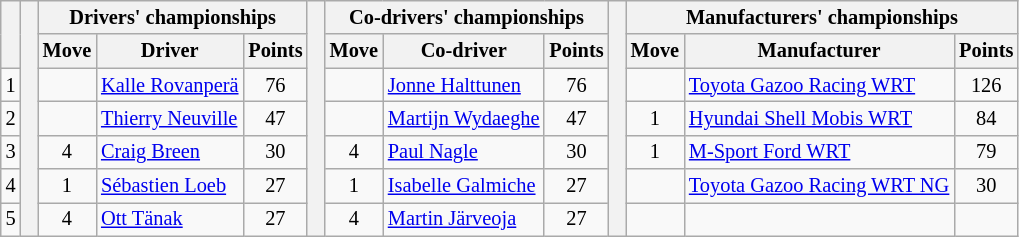<table class="wikitable" style="font-size:85%;">
<tr>
<th rowspan="2"></th>
<th rowspan="7" style="width:5px;"></th>
<th colspan="3">Drivers' championships</th>
<th rowspan="7" style="width:5px;"></th>
<th colspan="3" nowrap>Co-drivers' championships</th>
<th rowspan="7" style="width:5px;"></th>
<th colspan="3" nowrap>Manufacturers' championships</th>
</tr>
<tr>
<th>Move</th>
<th>Driver</th>
<th>Points</th>
<th>Move</th>
<th>Co-driver</th>
<th>Points</th>
<th>Move</th>
<th>Manufacturer</th>
<th>Points</th>
</tr>
<tr>
<td align="center">1</td>
<td align="center"></td>
<td><a href='#'>Kalle Rovanperä</a></td>
<td align="center">76</td>
<td align="center"></td>
<td><a href='#'>Jonne Halttunen</a></td>
<td align="center">76</td>
<td align="center"></td>
<td><a href='#'>Toyota Gazoo Racing WRT</a></td>
<td align="center">126</td>
</tr>
<tr>
<td align="center">2</td>
<td align="center"></td>
<td><a href='#'>Thierry Neuville</a></td>
<td align="center">47</td>
<td align="center"></td>
<td><a href='#'>Martijn Wydaeghe</a></td>
<td align="center">47</td>
<td align="center"> 1</td>
<td><a href='#'>Hyundai Shell Mobis WRT</a></td>
<td align="center">84</td>
</tr>
<tr>
<td align="center">3</td>
<td align="center"> 4</td>
<td><a href='#'>Craig Breen</a></td>
<td align="center">30</td>
<td align="center"> 4</td>
<td><a href='#'>Paul Nagle</a></td>
<td align="center">30</td>
<td align="center"> 1</td>
<td><a href='#'>M-Sport Ford WRT</a></td>
<td align="center">79</td>
</tr>
<tr>
<td align="center">4</td>
<td align="center"> 1</td>
<td><a href='#'>Sébastien Loeb</a></td>
<td align="center">27</td>
<td align="center"> 1</td>
<td><a href='#'>Isabelle Galmiche</a></td>
<td align="center">27</td>
<td align="center"></td>
<td><a href='#'>Toyota Gazoo Racing WRT NG</a></td>
<td align="center">30</td>
</tr>
<tr>
<td align="center">5</td>
<td align="center"> 4</td>
<td><a href='#'>Ott Tänak</a></td>
<td align="center">27</td>
<td align="center"> 4</td>
<td><a href='#'>Martin Järveoja</a></td>
<td align="center">27</td>
<td></td>
<td></td>
<td></td>
</tr>
</table>
